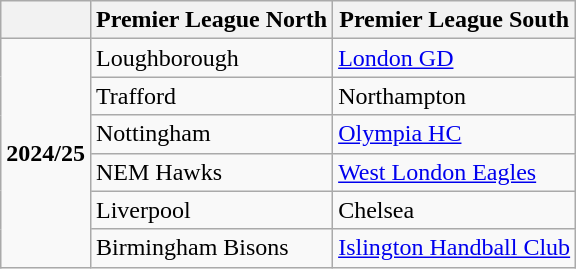<table class="wikitable">
<tr>
<th></th>
<th>Premier League North</th>
<th>Premier League South</th>
</tr>
<tr>
<td rowspan="6"><strong>2024/25</strong></td>
<td>Loughborough</td>
<td><a href='#'>London GD</a></td>
</tr>
<tr>
<td>Trafford</td>
<td>Northampton</td>
</tr>
<tr>
<td>Nottingham</td>
<td><a href='#'>Olympia HC</a></td>
</tr>
<tr>
<td>NEM Hawks</td>
<td><a href='#'>West London Eagles</a></td>
</tr>
<tr>
<td>Liverpool</td>
<td>Chelsea</td>
</tr>
<tr>
<td>Birmingham Bisons</td>
<td><a href='#'>Islington Handball Club</a></td>
</tr>
</table>
